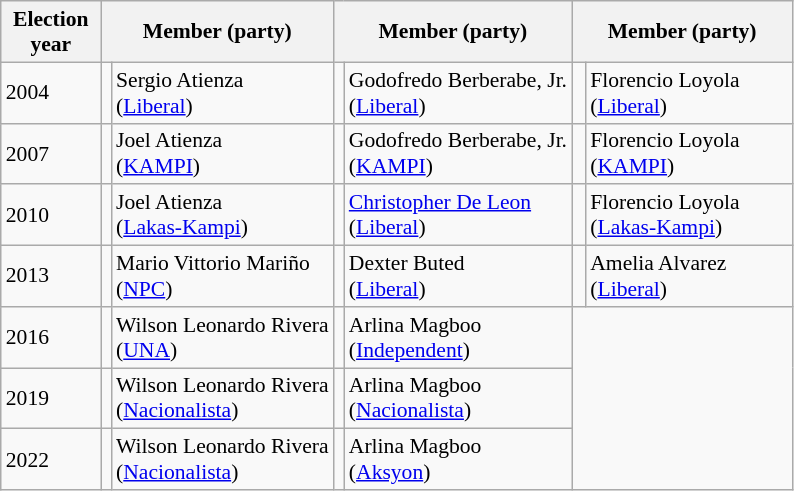<table class=wikitable style="font-size:90%">
<tr>
<th width=60px>Election<br>year</th>
<th colspan=2 width=140px>Member (party)</th>
<th colspan=2 width=140px>Member (party)</th>
<th colspan=2 width=140px>Member (party)</th>
</tr>
<tr>
<td>2004</td>
<td bgcolor=></td>
<td>Sergio Atienza<br>(<a href='#'>Liberal</a>)</td>
<td bgcolor=></td>
<td>Godofredo Berberabe, Jr.<br>(<a href='#'>Liberal</a>)</td>
<td bgcolor=></td>
<td>Florencio Loyola<br>(<a href='#'>Liberal</a>)</td>
</tr>
<tr>
<td>2007</td>
<td bgcolor=></td>
<td>Joel Atienza<br>(<a href='#'>KAMPI</a>)</td>
<td bgcolor=></td>
<td>Godofredo Berberabe, Jr.<br>(<a href='#'>KAMPI</a>)</td>
<td bgcolor=></td>
<td>Florencio Loyola<br>(<a href='#'>KAMPI</a>)</td>
</tr>
<tr>
<td>2010</td>
<td bgcolor=></td>
<td>Joel Atienza<br>(<a href='#'>Lakas-Kampi</a>)</td>
<td bgcolor=></td>
<td><a href='#'>Christopher De Leon</a><br>(<a href='#'>Liberal</a>)</td>
<td bgcolor=></td>
<td>Florencio Loyola<br>(<a href='#'>Lakas-Kampi</a>)</td>
</tr>
<tr>
<td>2013</td>
<td bgcolor=></td>
<td>Mario Vittorio Mariño<br>(<a href='#'>NPC</a>)</td>
<td bgcolor=></td>
<td>Dexter Buted<br>(<a href='#'>Liberal</a>)</td>
<td bgcolor=></td>
<td>Amelia Alvarez<br>(<a href='#'>Liberal</a>)</td>
</tr>
<tr>
<td>2016</td>
<td bgcolor=></td>
<td>Wilson Leonardo Rivera<br>(<a href='#'>UNA</a>)</td>
<td bgcolor=></td>
<td>Arlina Magboo<br>(<a href='#'>Independent</a>)</td>
</tr>
<tr>
<td>2019</td>
<td bgcolor=></td>
<td>Wilson Leonardo Rivera<br>(<a href='#'>Nacionalista</a>)</td>
<td bgcolor=></td>
<td>Arlina Magboo<br>(<a href='#'>Nacionalista</a>)</td>
</tr>
<tr>
<td>2022</td>
<td bgcolor=></td>
<td>Wilson Leonardo Rivera<br>(<a href='#'>Nacionalista</a>)</td>
<td bgcolor=></td>
<td>Arlina Magboo<br>(<a href='#'>Aksyon</a>)</td>
</tr>
</table>
